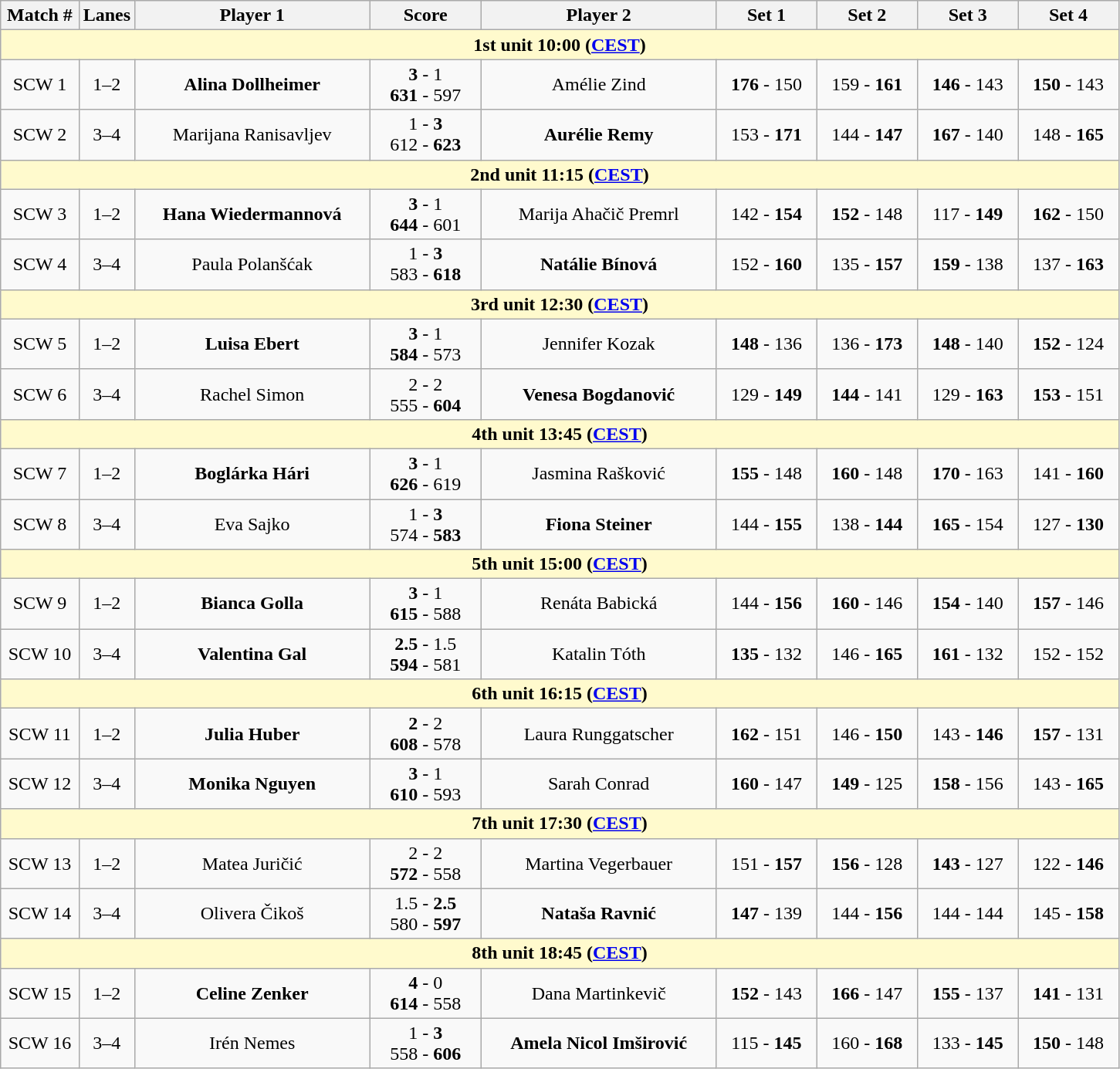<table class="wikitable">
<tr>
<th width="7%">Match #</th>
<th width="5%">Lanes</th>
<th width="21%">Player 1</th>
<th width="10%">Score</th>
<th width="21%">Player 2</th>
<th width="9%">Set 1</th>
<th width="9%">Set 2</th>
<th width="9%">Set 3</th>
<th width="9%">Set 4</th>
</tr>
<tr>
<td colspan="9" style="text-align:center; background-color:#FFFACD"><strong>1st unit 10:00 (<a href='#'>CEST</a>)</strong></td>
</tr>
<tr style="text-align:center;">
<td>SCW 1</td>
<td>1–2</td>
<td> <strong>Alina Dollheimer</strong></td>
<td><strong>3</strong> - 1 <br> <strong>631</strong> - 597</td>
<td> Amélie Zind</td>
<td><strong>176</strong> - 150</td>
<td>159 - <strong>161</strong></td>
<td><strong>146</strong> - 143</td>
<td><strong>150</strong> - 143</td>
</tr>
<tr style="text-align:center;">
<td>SCW 2</td>
<td>3–4</td>
<td> Marijana Ranisavljev</td>
<td>1 - <strong>3</strong> <br> 612 - <strong>623</strong></td>
<td> <strong>Aurélie Remy</strong></td>
<td>153 - <strong>171</strong></td>
<td>144 - <strong>147</strong></td>
<td><strong>167</strong> - 140</td>
<td>148 - <strong>165</strong></td>
</tr>
<tr>
<td colspan="9" style="text-align:center; background-color:#FFFACD"><strong>2nd unit 11:15 (<a href='#'>CEST</a>)</strong></td>
</tr>
<tr style="text-align:center;">
<td>SCW 3</td>
<td>1–2</td>
<td> <strong>Hana Wiedermannová</strong></td>
<td><strong>3</strong> - 1 <br> <strong>644</strong> - 601</td>
<td> Marija Ahačič Premrl</td>
<td>142 - <strong>154</strong></td>
<td><strong>152</strong> - 148</td>
<td>117 - <strong>149</strong></td>
<td><strong>162</strong> - 150</td>
</tr>
<tr style="text-align:center;">
<td>SCW 4</td>
<td>3–4</td>
<td> Paula Polanšćak</td>
<td>1 - <strong>3</strong> <br> 583 - <strong>618</strong></td>
<td> <strong>Natálie Bínová</strong></td>
<td>152 - <strong>160</strong></td>
<td>135 - <strong>157</strong></td>
<td><strong>159</strong> - 138</td>
<td>137 - <strong>163</strong></td>
</tr>
<tr>
<td colspan="9" style="text-align:center; background-color:#FFFACD"><strong>3rd unit 12:30 (<a href='#'>CEST</a>)</strong></td>
</tr>
<tr style="text-align:center;">
<td>SCW 5</td>
<td>1–2</td>
<td> <strong>Luisa Ebert</strong></td>
<td><strong>3</strong> - 1 <br> <strong>584</strong> - 573</td>
<td> Jennifer Kozak</td>
<td><strong>148</strong> - 136</td>
<td>136 - <strong>173</strong></td>
<td><strong>148</strong> - 140</td>
<td><strong>152</strong> - 124</td>
</tr>
<tr style="text-align:center;">
<td>SCW 6</td>
<td>3–4</td>
<td> Rachel Simon</td>
<td>2 - 2 <br> 555 - <strong>604</strong></td>
<td> <strong>Venesa Bogdanović</strong></td>
<td>129 - <strong>149</strong></td>
<td><strong>144</strong> - 141</td>
<td>129 - <strong>163</strong></td>
<td><strong>153</strong> - 151</td>
</tr>
<tr>
<td colspan="9" style="text-align:center; background-color:#FFFACD"><strong>4th unit 13:45 (<a href='#'>CEST</a>)</strong></td>
</tr>
<tr style="text-align:center;">
<td>SCW 7</td>
<td>1–2</td>
<td> <strong>Boglárka Hári</strong></td>
<td><strong>3</strong> - 1 <br> <strong>626</strong> - 619</td>
<td> Jasmina Rašković</td>
<td><strong>155</strong> - 148</td>
<td><strong>160</strong> - 148</td>
<td><strong>170</strong> - 163</td>
<td>141 - <strong>160</strong></td>
</tr>
<tr style="text-align:center;">
<td>SCW 8</td>
<td>3–4</td>
<td> Eva Sajko</td>
<td>1 - <strong>3</strong> <br> 574 - <strong>583</strong></td>
<td> <strong>Fiona Steiner</strong></td>
<td>144 - <strong>155</strong></td>
<td>138 - <strong>144</strong></td>
<td><strong>165</strong> - 154</td>
<td>127 - <strong>130</strong></td>
</tr>
<tr>
<td colspan="9" style="text-align:center; background-color:#FFFACD"><strong>5th unit 15:00 (<a href='#'>CEST</a>)</strong></td>
</tr>
<tr style="text-align:center;">
<td>SCW 9</td>
<td>1–2</td>
<td> <strong>Bianca Golla</strong></td>
<td><strong>3</strong> - 1 <br> <strong>615</strong> - 588</td>
<td> Renáta Babická</td>
<td>144 - <strong>156</strong></td>
<td><strong>160</strong> - 146</td>
<td><strong>154</strong> - 140</td>
<td><strong>157</strong> - 146</td>
</tr>
<tr style="text-align:center;">
<td>SCW 10</td>
<td>3–4</td>
<td> <strong>Valentina Gal</strong></td>
<td><strong>2.5</strong> - 1.5 <br> <strong>594</strong> - 581</td>
<td> Katalin Tóth</td>
<td><strong>135</strong> - 132</td>
<td>146 - <strong>165</strong></td>
<td><strong>161</strong> - 132</td>
<td>152 - 152</td>
</tr>
<tr>
<td colspan="9" style="text-align:center; background-color:#FFFACD"><strong>6th unit 16:15 (<a href='#'>CEST</a>)</strong></td>
</tr>
<tr style="text-align:center;">
<td>SCW 11</td>
<td>1–2</td>
<td> <strong>Julia Huber</strong></td>
<td><strong>2</strong> - 2 <br> <strong>608</strong> - 578</td>
<td> Laura Runggatscher</td>
<td><strong>162</strong> - 151</td>
<td>146 - <strong>150</strong></td>
<td>143 - <strong>146</strong></td>
<td><strong>157</strong> - 131</td>
</tr>
<tr style="text-align:center;">
<td>SCW 12</td>
<td>3–4</td>
<td> <strong>Monika Nguyen</strong></td>
<td><strong>3</strong> - 1 <br> <strong>610</strong> - 593</td>
<td> Sarah Conrad</td>
<td><strong>160</strong> - 147</td>
<td><strong>149</strong> - 125</td>
<td><strong>158</strong> - 156</td>
<td>143 - <strong>165</strong></td>
</tr>
<tr>
<td colspan="9" style="text-align:center; background-color:#FFFACD"><strong>7th unit 17:30 (<a href='#'>CEST</a>)</strong></td>
</tr>
<tr style="text-align:center;">
<td>SCW 13</td>
<td>1–2</td>
<td> Matea Juričić</td>
<td>2 - 2 <br> <strong>572</strong> - 558</td>
<td> Martina Vegerbauer</td>
<td>151 - <strong>157</strong></td>
<td><strong>156</strong> - 128</td>
<td><strong>143</strong> - 127</td>
<td>122 - <strong>146</strong></td>
</tr>
<tr style="text-align:center;">
<td>SCW 14</td>
<td>3–4</td>
<td> Olivera Čikoš</td>
<td>1.5 - <strong>2.5</strong> <br> 580 - <strong>597</strong></td>
<td> <strong>Nataša Ravnić</strong></td>
<td><strong>147</strong> - 139</td>
<td>144 - <strong>156</strong></td>
<td>144 - 144</td>
<td>145 - <strong>158</strong></td>
</tr>
<tr>
<td colspan="9" style="text-align:center; background-color:#FFFACD"><strong>8th unit 18:45 (<a href='#'>CEST</a>)</strong></td>
</tr>
<tr style="text-align:center;">
<td>SCW 15</td>
<td>1–2</td>
<td> <strong>Celine Zenker</strong></td>
<td><strong>4</strong> - 0 <br> <strong>614</strong> - 558</td>
<td> Dana Martinkevič</td>
<td><strong>152</strong> - 143</td>
<td><strong>166</strong> - 147</td>
<td><strong>155</strong> - 137</td>
<td><strong>141</strong> - 131</td>
</tr>
<tr style="text-align:center;">
<td>SCW 16</td>
<td>3–4</td>
<td> Irén Nemes</td>
<td>1 - <strong>3</strong> <br> 558 - <strong>606</strong></td>
<td> <strong>Amela Nicol Imširović</strong></td>
<td>115 - <strong>145</strong></td>
<td>160 - <strong>168</strong></td>
<td>133 - <strong>145</strong></td>
<td><strong>150</strong> - 148</td>
</tr>
</table>
